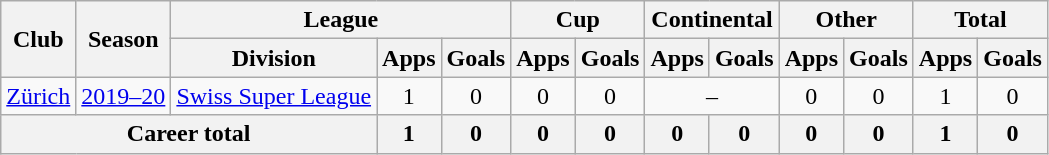<table class="wikitable" style="text-align: center">
<tr>
<th rowspan="2">Club</th>
<th rowspan="2">Season</th>
<th colspan="3">League</th>
<th colspan="2">Cup</th>
<th colspan="2">Continental</th>
<th colspan="2">Other</th>
<th colspan="2">Total</th>
</tr>
<tr>
<th>Division</th>
<th>Apps</th>
<th>Goals</th>
<th>Apps</th>
<th>Goals</th>
<th>Apps</th>
<th>Goals</th>
<th>Apps</th>
<th>Goals</th>
<th>Apps</th>
<th>Goals</th>
</tr>
<tr>
<td><a href='#'>Zürich</a></td>
<td><a href='#'>2019–20</a></td>
<td><a href='#'>Swiss Super League</a></td>
<td>1</td>
<td>0</td>
<td>0</td>
<td>0</td>
<td colspan="2">–</td>
<td>0</td>
<td>0</td>
<td>1</td>
<td>0</td>
</tr>
<tr>
<th colspan="3">Career total</th>
<th>1</th>
<th>0</th>
<th>0</th>
<th>0</th>
<th>0</th>
<th>0</th>
<th>0</th>
<th>0</th>
<th>1</th>
<th>0</th>
</tr>
</table>
